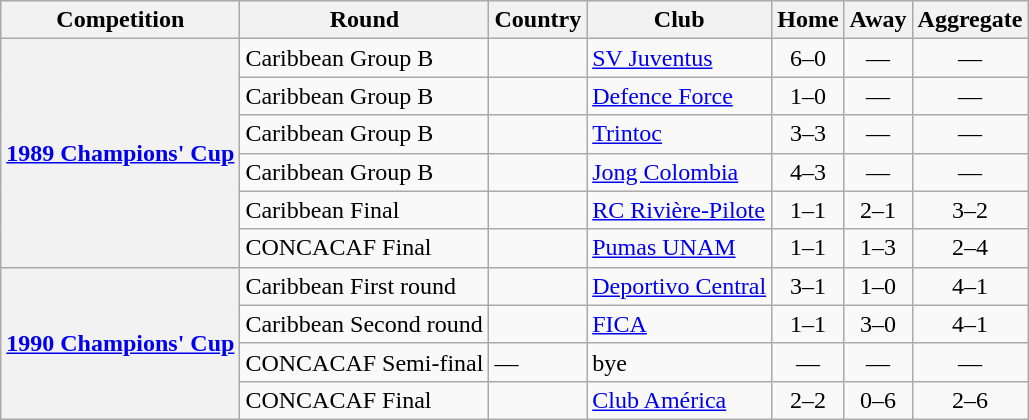<table class="wikitable">
<tr>
<th>Competition</th>
<th>Round</th>
<th>Country</th>
<th>Club</th>
<th>Home</th>
<th>Away</th>
<th>Aggregate</th>
</tr>
<tr>
<th rowspan="6"><a href='#'>1989 Champions' Cup</a></th>
<td>Caribbean Group B</td>
<td></td>
<td><a href='#'>SV Juventus</a></td>
<td align="center">6–0</td>
<td align="center">—</td>
<td align="center">—</td>
</tr>
<tr>
<td>Caribbean Group B</td>
<td></td>
<td><a href='#'>Defence Force</a></td>
<td align="center">1–0</td>
<td align="center">—</td>
<td align="center">—</td>
</tr>
<tr>
<td>Caribbean Group B</td>
<td></td>
<td><a href='#'>Trintoc</a></td>
<td align="center">3–3</td>
<td align="center">—</td>
<td align="center">—</td>
</tr>
<tr>
<td>Caribbean Group B</td>
<td></td>
<td><a href='#'>Jong Colombia</a></td>
<td align="center">4–3</td>
<td align="center">—</td>
<td align="center">—</td>
</tr>
<tr>
<td>Caribbean Final</td>
<td></td>
<td><a href='#'>RC Rivière-Pilote</a></td>
<td align="center">1–1</td>
<td align="center">2–1</td>
<td align="center">3–2</td>
</tr>
<tr>
<td>CONCACAF Final</td>
<td></td>
<td><a href='#'>Pumas UNAM</a></td>
<td align="center">1–1</td>
<td align="center">1–3</td>
<td align="center">2–4</td>
</tr>
<tr>
<th rowspan="4"><a href='#'>1990 Champions' Cup</a></th>
<td>Caribbean First round</td>
<td></td>
<td><a href='#'>Deportivo Central</a></td>
<td align="center">3–1</td>
<td align="center">1–0</td>
<td align="center">4–1</td>
</tr>
<tr>
<td>Caribbean Second round</td>
<td></td>
<td><a href='#'>FICA</a></td>
<td align="center">1–1</td>
<td align="center">3–0</td>
<td align="center">4–1</td>
</tr>
<tr>
<td>CONCACAF Semi-final</td>
<td>—</td>
<td>bye</td>
<td align="center">—</td>
<td align="center">—</td>
<td align="center">—</td>
</tr>
<tr>
<td>CONCACAF Final</td>
<td></td>
<td><a href='#'>Club América</a></td>
<td align="center">2–2</td>
<td align="center">0–6</td>
<td align="center">2–6</td>
</tr>
</table>
